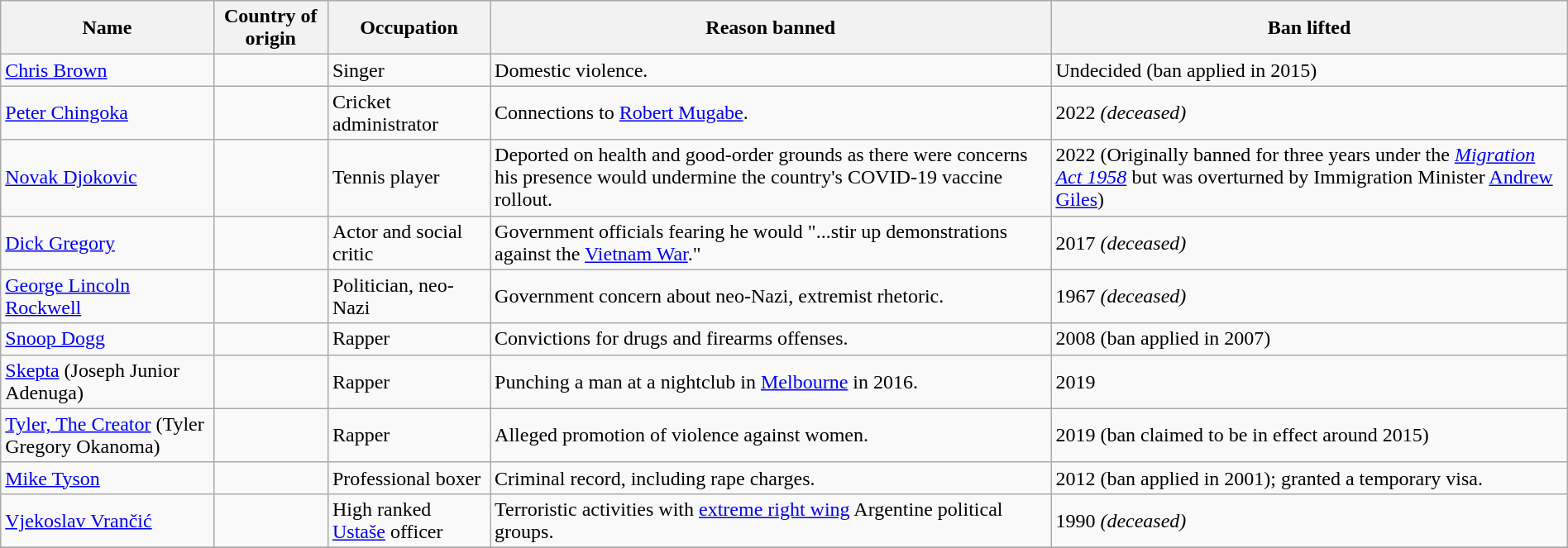<table class="wikitable sortable" style="margin: 1em auto 1em auto">
<tr>
<th>Name</th>
<th>Country of origin</th>
<th>Occupation</th>
<th>Reason banned</th>
<th>Ban lifted</th>
</tr>
<tr>
<td><a href='#'>Chris Brown</a></td>
<td></td>
<td>Singer</td>
<td>Domestic violence.</td>
<td>Undecided (ban applied in 2015)</td>
</tr>
<tr>
<td><a href='#'>Peter Chingoka</a></td>
<td></td>
<td>Cricket administrator</td>
<td>Connections to <a href='#'>Robert Mugabe</a>.</td>
<td>2022 <em>(deceased)</em></td>
</tr>
<tr>
<td><a href='#'>Novak Djokovic</a></td>
<td></td>
<td>Tennis player</td>
<td>Deported on health and good-order grounds as there were concerns his presence would undermine the country's COVID-19 vaccine rollout.</td>
<td>2022 (Originally banned for three years under the <em><a href='#'>Migration Act 1958</a></em> but was overturned by Immigration Minister <a href='#'>Andrew Giles</a>)</td>
</tr>
<tr>
<td><a href='#'>Dick Gregory</a></td>
<td></td>
<td>Actor and social critic</td>
<td>Government officials fearing he would "...stir up demonstrations against the <a href='#'>Vietnam War</a>."</td>
<td>2017 <em>(deceased)</em></td>
</tr>
<tr>
<td><a href='#'>George Lincoln Rockwell</a></td>
<td></td>
<td>Politician, neo-Nazi</td>
<td>Government concern about neo-Nazi, extremist rhetoric.</td>
<td>1967 <em>(deceased)</em></td>
</tr>
<tr>
<td><a href='#'>Snoop Dogg</a></td>
<td></td>
<td>Rapper</td>
<td>Convictions for drugs and firearms offenses.</td>
<td>2008 (ban applied in 2007)</td>
</tr>
<tr>
<td><a href='#'>Skepta</a> (Joseph Junior Adenuga)</td>
<td></td>
<td>Rapper</td>
<td>Punching a man at a nightclub in <a href='#'>Melbourne</a> in 2016.</td>
<td>2019</td>
</tr>
<tr>
<td><a href='#'>Tyler, The Creator</a> (Tyler Gregory Okanoma)</td>
<td></td>
<td>Rapper</td>
<td>Alleged promotion of violence against women.</td>
<td>2019 (ban claimed to be in effect around 2015)</td>
</tr>
<tr>
<td><a href='#'>Mike Tyson</a></td>
<td></td>
<td>Professional boxer</td>
<td>Criminal record, including rape charges.</td>
<td>2012 (ban applied in 2001); granted a temporary visa.</td>
</tr>
<tr>
<td><a href='#'>Vjekoslav Vrančić</a></td>
<td></td>
<td>High ranked <a href='#'>Ustaše</a> officer</td>
<td>Terroristic activities with <a href='#'>extreme right wing</a> Argentine political groups.</td>
<td>1990 <em>(deceased)</em></td>
</tr>
<tr>
</tr>
</table>
